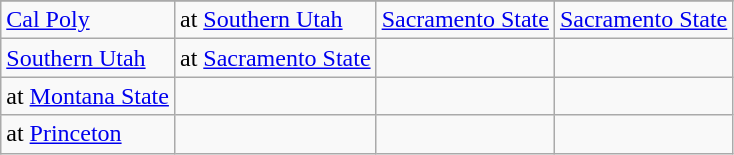<table class="wikitable">
<tr>
</tr>
<tr>
<td><a href='#'>Cal Poly</a></td>
<td>at <a href='#'>Southern Utah</a></td>
<td><a href='#'>Sacramento State</a></td>
<td><a href='#'>Sacramento State</a></td>
</tr>
<tr>
<td><a href='#'>Southern Utah</a></td>
<td>at <a href='#'>Sacramento State</a></td>
<td></td>
<td></td>
</tr>
<tr>
<td>at <a href='#'>Montana State</a></td>
<td></td>
<td></td>
<td></td>
</tr>
<tr>
<td>at <a href='#'>Princeton</a></td>
<td></td>
<td></td>
<td></td>
</tr>
</table>
